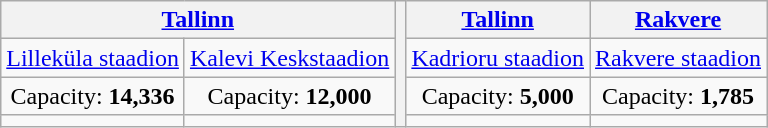<table class="wikitable" style="text-align:center">
<tr>
<th colspan="2"><a href='#'>Tallinn</a></th>
<th rowspan="5"></th>
<th><a href='#'>Tallinn</a></th>
<th><a href='#'>Rakvere</a></th>
</tr>
<tr>
<td><a href='#'>Lilleküla staadion</a></td>
<td><a href='#'>Kalevi Keskstaadion</a></td>
<td><a href='#'>Kadrioru staadion</a></td>
<td><a href='#'>Rakvere staadion</a></td>
</tr>
<tr>
<td>Capacity: <strong>14,336</strong></td>
<td>Capacity: <strong>12,000</strong></td>
<td>Capacity: <strong>5,000</strong></td>
<td>Capacity: <strong>1,785</strong></td>
</tr>
<tr>
<td></td>
<td></td>
<td></td>
<td></td>
</tr>
</table>
